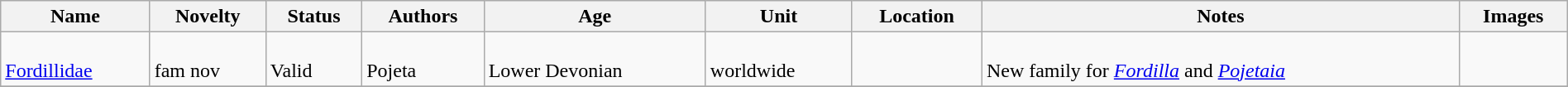<table class="wikitable sortable" align="center" width="100%">
<tr>
<th>Name</th>
<th>Novelty</th>
<th>Status</th>
<th>Authors</th>
<th>Age</th>
<th>Unit</th>
<th>Location</th>
<th>Notes</th>
<th>Images</th>
</tr>
<tr>
<td><br><a href='#'>Fordillidae</a></td>
<td><br>fam nov</td>
<td><br>Valid</td>
<td><br>Pojeta</td>
<td><br>Lower Devonian</td>
<td><br>worldwide</td>
<td></td>
<td><br>New family for <em><a href='#'>Fordilla</a></em> and <em><a href='#'>Pojetaia</a></em></td>
<td><br></td>
</tr>
<tr>
</tr>
</table>
